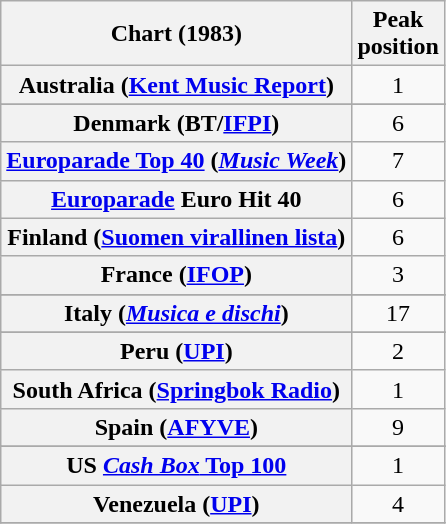<table class="wikitable sortable plainrowheaders" style="text-align:center">
<tr>
<th>Chart (1983)</th>
<th>Peak<br>position</th>
</tr>
<tr>
<th scope="row">Australia (<a href='#'>Kent Music Report</a>)</th>
<td>1</td>
</tr>
<tr>
</tr>
<tr>
</tr>
<tr>
</tr>
<tr>
<th scope="row">Denmark (BT/<a href='#'>IFPI</a>)</th>
<td>6</td>
</tr>
<tr>
<th scope="row"><a href='#'>Europarade Top 40</a> (<em><a href='#'>Music Week</a></em>)</th>
<td>7</td>
</tr>
<tr>
<th scope="row"><a href='#'>Europarade</a> Euro Hit 40 </th>
<td>6</td>
</tr>
<tr>
<th scope="row">Finland (<a href='#'>Suomen virallinen lista</a>)</th>
<td>6</td>
</tr>
<tr>
<th scope="row">France (<a href='#'>IFOP</a>)</th>
<td>3</td>
</tr>
<tr>
</tr>
<tr>
<th scope="row">Italy (<em><a href='#'>Musica e dischi</a></em>)</th>
<td>17</td>
</tr>
<tr>
</tr>
<tr>
</tr>
<tr>
</tr>
<tr>
</tr>
<tr>
<th scope="row">Peru (<a href='#'>UPI</a>)</th>
<td>2</td>
</tr>
<tr>
<th scope="row">South Africa (<a href='#'>Springbok Radio</a>)</th>
<td>1</td>
</tr>
<tr>
<th scope="row">Spain (<a href='#'>AFYVE</a>)</th>
<td>9</td>
</tr>
<tr>
</tr>
<tr>
</tr>
<tr>
</tr>
<tr>
</tr>
<tr>
</tr>
<tr>
</tr>
<tr>
<th scope="row">US <a href='#'><em>Cash Box</em> Top 100</a></th>
<td>1</td>
</tr>
<tr>
<th scope="row">Venezuela (<a href='#'>UPI</a>)</th>
<td>4</td>
</tr>
<tr>
</tr>
</table>
